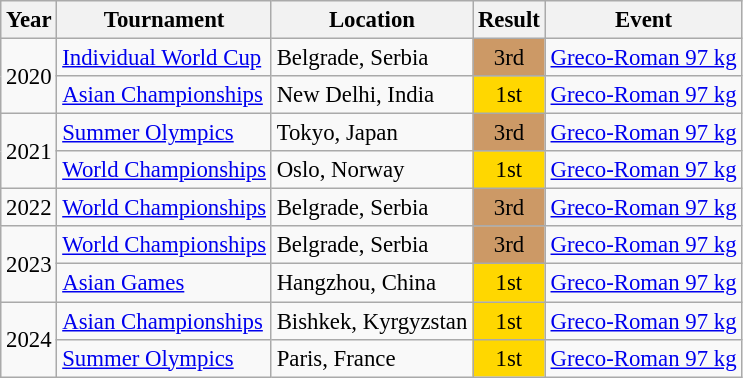<table class="wikitable" style="font-size:95%;">
<tr>
<th>Year</th>
<th>Tournament</th>
<th>Location</th>
<th>Result</th>
<th>Event</th>
</tr>
<tr>
<td rowspan=2>2020</td>
<td><a href='#'>Individual World Cup</a></td>
<td>Belgrade, Serbia</td>
<td align="center" bgcolor="cc9966">3rd</td>
<td><a href='#'>Greco-Roman 97 kg</a></td>
</tr>
<tr>
<td><a href='#'>Asian Championships</a></td>
<td>New Delhi, India</td>
<td align="center" bgcolor="gold">1st</td>
<td><a href='#'>Greco-Roman 97 kg</a></td>
</tr>
<tr>
<td rowspan=2>2021</td>
<td><a href='#'>Summer Olympics</a></td>
<td>Tokyo, Japan</td>
<td align="center" bgcolor="cc9966">3rd</td>
<td><a href='#'>Greco-Roman 97 kg</a></td>
</tr>
<tr>
<td><a href='#'>World Championships</a></td>
<td>Oslo, Norway</td>
<td align="center" bgcolor="gold">1st</td>
<td><a href='#'>Greco-Roman 97 kg</a></td>
</tr>
<tr>
<td rowspan=1>2022</td>
<td><a href='#'>World Championships</a></td>
<td>Belgrade, Serbia</td>
<td align="center" bgcolor="cc9966">3rd</td>
<td><a href='#'>Greco-Roman 97 kg</a></td>
</tr>
<tr>
<td rowspan=2>2023</td>
<td><a href='#'>World Championships</a></td>
<td>Belgrade, Serbia</td>
<td align="center" bgcolor="cc9966">3rd</td>
<td><a href='#'>Greco-Roman 97 kg</a></td>
</tr>
<tr>
<td><a href='#'>Asian Games</a></td>
<td>Hangzhou, China</td>
<td align="center" bgcolor="gold">1st</td>
<td><a href='#'>Greco-Roman 97 kg</a></td>
</tr>
<tr>
<td rowspan=2>2024</td>
<td><a href='#'>Asian Championships</a></td>
<td>Bishkek, Kyrgyzstan</td>
<td align="center" bgcolor="gold">1st</td>
<td><a href='#'>Greco-Roman 97 kg</a></td>
</tr>
<tr>
<td><a href='#'>Summer Olympics</a></td>
<td>Paris, France</td>
<td align="center" bgcolor="gold">1st</td>
<td><a href='#'>Greco-Roman 97 kg</a></td>
</tr>
</table>
